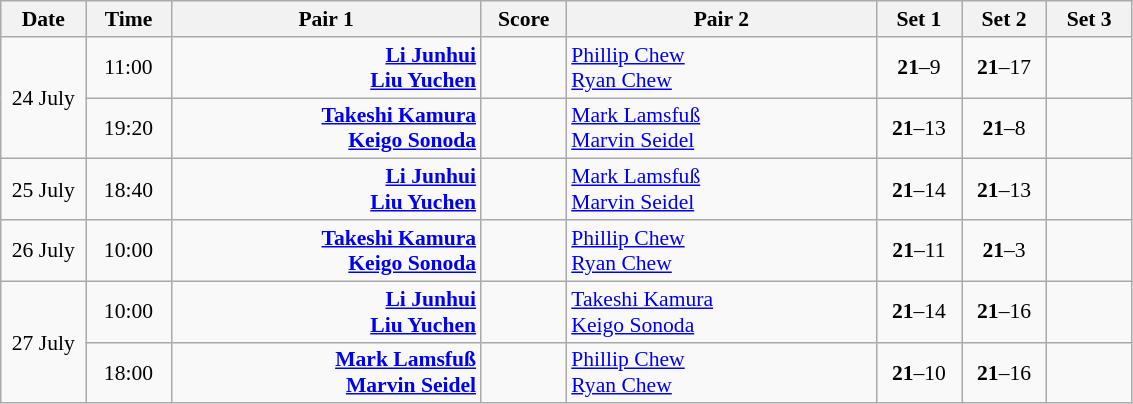<table class="wikitable" style="font-size:90%; text-align:center">
<tr>
<th width="50">Date</th>
<th width="50">Time</th>
<th width="200">Pair 1</th>
<th width="50">Score</th>
<th width="200">Pair 2</th>
<th width="50">Set 1</th>
<th width="50">Set 2</th>
<th width="50">Set 3</th>
</tr>
<tr>
<td rowspan="2">24 July</td>
<td>11:00</td>
<td align="right"><strong><a href='#'>Li Junhui</a> <br><a href='#'>Liu Yuchen</a> </strong></td>
<td> </td>
<td align="left"> <a href='#'>Phillip Chew</a><br> <a href='#'>Ryan Chew</a></td>
<td><strong>21</strong>–9</td>
<td><strong>21</strong>–17</td>
<td></td>
</tr>
<tr>
<td>19:20</td>
<td align="right"><strong><a href='#'>Takeshi Kamura</a> <br><a href='#'>Keigo Sonoda</a> </strong></td>
<td> </td>
<td align="left"> <a href='#'>Mark Lamsfuß</a><br> <a href='#'>Marvin Seidel</a></td>
<td><strong>21</strong>–13</td>
<td><strong>21</strong>–8</td>
<td></td>
</tr>
<tr>
<td>25 July</td>
<td>18:40</td>
<td align="right"><strong><a href='#'>Li Junhui</a> <br><a href='#'>Liu Yuchen</a> </strong></td>
<td> </td>
<td align="left"> <a href='#'>Mark Lamsfuß</a><br> <a href='#'>Marvin Seidel</a></td>
<td><strong>21</strong>–14</td>
<td><strong>21</strong>–13</td>
<td></td>
</tr>
<tr>
<td>26 July</td>
<td>10:00</td>
<td align="right"><strong><a href='#'>Takeshi Kamura</a> <br><a href='#'>Keigo Sonoda</a> </strong></td>
<td> </td>
<td align="left"> <a href='#'>Phillip Chew</a><br> <a href='#'>Ryan Chew</a></td>
<td><strong>21</strong>–11</td>
<td><strong>21</strong>–3</td>
<td></td>
</tr>
<tr>
<td rowspan="2">27 July</td>
<td>10:00</td>
<td align="right"><strong><a href='#'>Li Junhui</a> <br><a href='#'>Liu Yuchen</a> </strong></td>
<td> </td>
<td align="left"> <a href='#'>Takeshi Kamura</a><br> <a href='#'>Keigo Sonoda</a></td>
<td><strong>21</strong>–14</td>
<td><strong>21</strong>–16</td>
<td></td>
</tr>
<tr>
<td>18:00</td>
<td align="right"><strong><a href='#'>Mark Lamsfuß</a> <br><a href='#'>Marvin Seidel</a> </strong></td>
<td> </td>
<td align="left"> <a href='#'>Phillip Chew</a><br> <a href='#'>Ryan Chew</a></td>
<td><strong>21</strong>–10</td>
<td><strong>21</strong>–16</td>
<td></td>
</tr>
</table>
